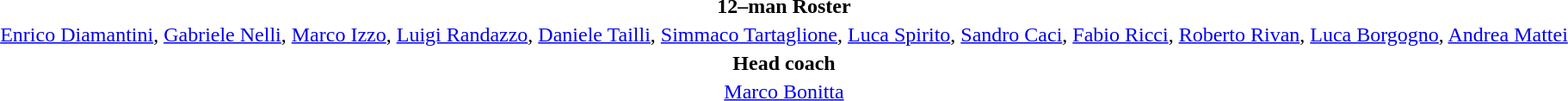<table style="text-align: center; margin-top: 2em; margin-left: auto; margin-right: auto">
<tr>
<td><strong>12–man Roster</strong></td>
</tr>
<tr>
<td><a href='#'>Enrico Diamantini</a>, <a href='#'>Gabriele Nelli</a>, <a href='#'>Marco Izzo</a>, <a href='#'>Luigi Randazzo</a>, <a href='#'>Daniele Tailli</a>, <a href='#'>Simmaco Tartaglione</a>, <a href='#'>Luca Spirito</a>, <a href='#'>Sandro Caci</a>, <a href='#'>Fabio Ricci</a>, <a href='#'>Roberto Rivan</a>, <a href='#'>Luca Borgogno</a>, <a href='#'>Andrea Mattei</a></td>
</tr>
<tr>
<td><strong>Head coach</strong></td>
</tr>
<tr>
<td><a href='#'>Marco Bonitta</a></td>
</tr>
</table>
